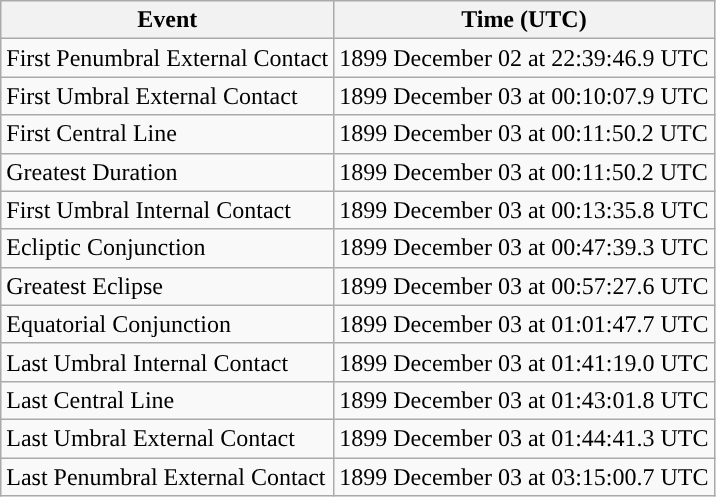<table class="wikitable">
<tr>
<th>Event</th>
<th>Time (UTC)</th>
</tr>
<tr>
<td>First Penumbral External Contact</td>
<td>1899 December 02 at 22:39:46.9 UTC</td>
</tr>
<tr>
<td>First Umbral External Contact</td>
<td>1899 December 03 at 00:10:07.9 UTC</td>
</tr>
<tr>
<td>First Central Line</td>
<td>1899 December 03 at 00:11:50.2 UTC</td>
</tr>
<tr>
<td>Greatest Duration</td>
<td>1899 December 03 at 00:11:50.2 UTC</td>
</tr>
<tr>
<td>First Umbral Internal Contact</td>
<td>1899 December 03 at 00:13:35.8 UTC</td>
</tr>
<tr>
<td>Ecliptic Conjunction</td>
<td>1899 December 03 at 00:47:39.3 UTC</td>
</tr>
<tr>
<td>Greatest Eclipse</td>
<td>1899 December 03 at 00:57:27.6 UTC</td>
</tr>
<tr>
<td>Equatorial Conjunction</td>
<td>1899 December 03 at 01:01:47.7 UTC</td>
</tr>
<tr>
<td>Last Umbral Internal Contact</td>
<td>1899 December 03 at 01:41:19.0 UTC</td>
</tr>
<tr>
<td>Last Central Line</td>
<td>1899 December 03 at 01:43:01.8 UTC</td>
</tr>
<tr>
<td>Last Umbral External Contact</td>
<td>1899 December 03 at 01:44:41.3 UTC</td>
</tr>
<tr>
<td>Last Penumbral External Contact</td>
<td>1899 December 03 at 03:15:00.7 UTC</td>
</tr>
</table>
